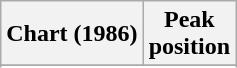<table class="wikitable sortable">
<tr>
<th>Chart (1986)</th>
<th>Peak<br>position</th>
</tr>
<tr>
</tr>
<tr>
</tr>
</table>
